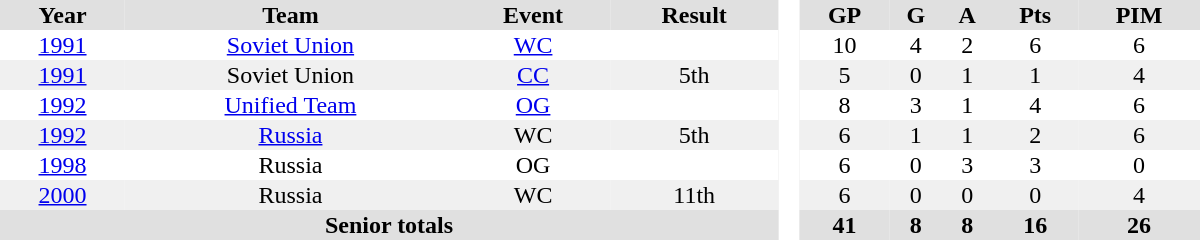<table border="0" cellpadding="1" cellspacing="0" style="text-align:center; width:50em">
<tr ALIGN="center" bgcolor="#e0e0e0">
<th>Year</th>
<th>Team</th>
<th>Event</th>
<th>Result</th>
<th ALIGN="center" rowspan="99" bgcolor="#ffffff"> </th>
<th>GP</th>
<th>G</th>
<th>A</th>
<th>Pts</th>
<th>PIM</th>
</tr>
<tr>
<td><a href='#'>1991</a></td>
<td><a href='#'>Soviet Union</a></td>
<td><a href='#'>WC</a></td>
<td></td>
<td>10</td>
<td>4</td>
<td>2</td>
<td>6</td>
<td>6</td>
</tr>
<tr bgcolor="#f0f0f0">
<td><a href='#'>1991</a></td>
<td>Soviet Union</td>
<td><a href='#'>CC</a></td>
<td>5th</td>
<td>5</td>
<td>0</td>
<td>1</td>
<td>1</td>
<td>4</td>
</tr>
<tr>
<td><a href='#'>1992</a></td>
<td><a href='#'>Unified Team</a></td>
<td><a href='#'>OG</a></td>
<td></td>
<td>8</td>
<td>3</td>
<td>1</td>
<td>4</td>
<td>6</td>
</tr>
<tr bgcolor="#f0f0f0">
<td><a href='#'>1992</a></td>
<td><a href='#'>Russia</a></td>
<td>WC</td>
<td>5th</td>
<td>6</td>
<td>1</td>
<td>1</td>
<td>2</td>
<td>6</td>
</tr>
<tr>
<td><a href='#'>1998</a></td>
<td>Russia</td>
<td>OG</td>
<td></td>
<td>6</td>
<td>0</td>
<td>3</td>
<td>3</td>
<td>0</td>
</tr>
<tr bgcolor="#f0f0f0">
<td><a href='#'>2000</a></td>
<td>Russia</td>
<td>WC</td>
<td>11th</td>
<td>6</td>
<td>0</td>
<td>0</td>
<td>0</td>
<td>4</td>
</tr>
<tr bgcolor="#e0e0e0">
<th colspan=4>Senior totals</th>
<th>41</th>
<th>8</th>
<th>8</th>
<th>16</th>
<th>26</th>
</tr>
</table>
